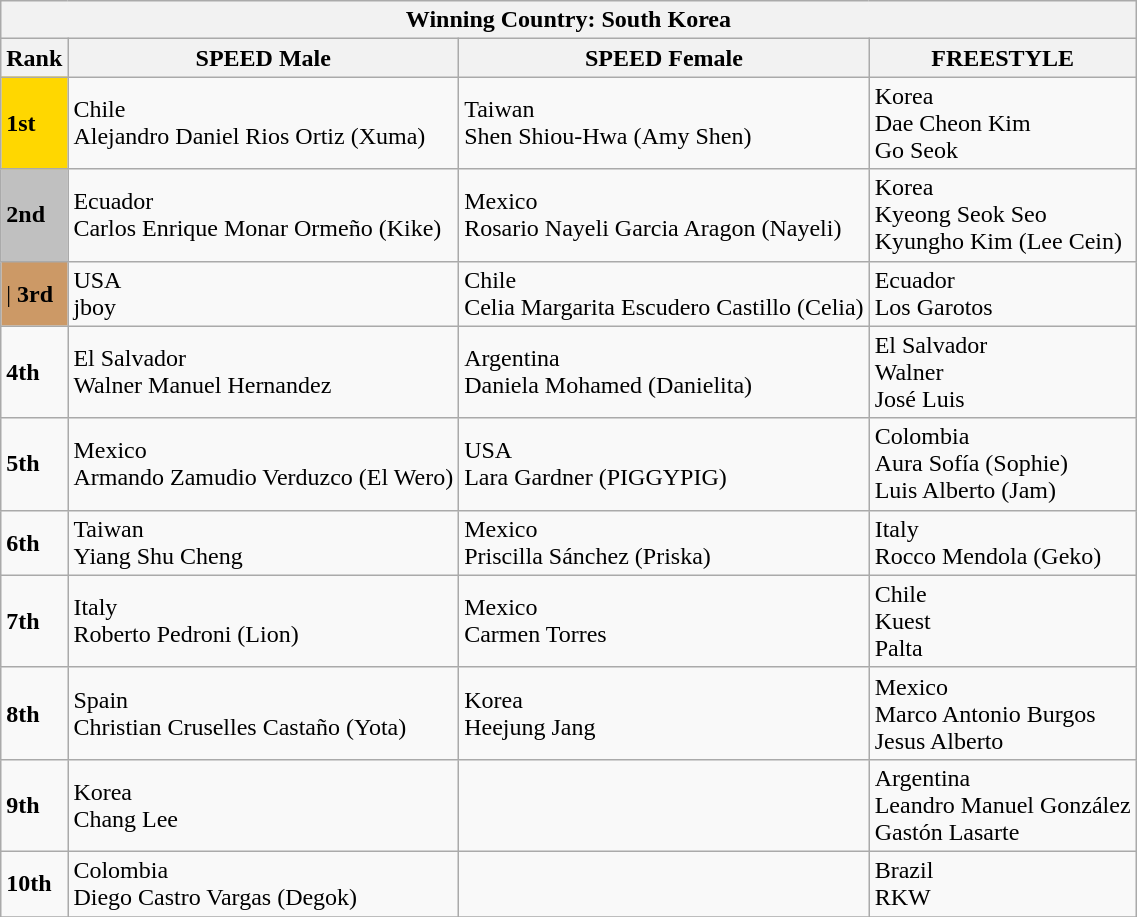<table class="wikitable">
<tr>
<th colspan="4">Winning Country:  South Korea</th>
</tr>
<tr>
<th>Rank</th>
<th>SPEED Male</th>
<th>SPEED Female</th>
<th>FREESTYLE</th>
</tr>
<tr>
<td style="background:gold;"> <strong>1st</strong></td>
<td> Chile<br>Alejandro Daniel Rios Ortiz (Xuma)</td>
<td> Taiwan<br>Shen Shiou-Hwa (Amy Shen)</td>
<td> Korea<br>Dae Cheon Kim<br>Go Seok</td>
</tr>
<tr>
<td style="background:silver;"> <strong>2nd</strong></td>
<td> Ecuador<br>Carlos Enrique Monar Ormeño (Kike)</td>
<td> Mexico<br>Rosario Nayeli Garcia Aragon (Nayeli)</td>
<td> Korea<br>Kyeong Seok Seo<br>Kyungho Kim (Lee Cein)</td>
</tr>
<tr>
<td style="background:#c96;">| <strong>3rd</strong></td>
<td> USA<br>jboy</td>
<td> Chile<br>Celia Margarita Escudero Castillo (Celia)</td>
<td> Ecuador<br>Los Garotos</td>
</tr>
<tr>
<td><strong>4th</strong></td>
<td> El Salvador<br>Walner Manuel Hernandez</td>
<td> Argentina<br>Daniela Mohamed (Danielita)</td>
<td> El Salvador<br>Walner<br>José Luis</td>
</tr>
<tr>
<td><strong>5th</strong></td>
<td> Mexico<br>Armando Zamudio Verduzco (El Wero)</td>
<td> USA<br>Lara Gardner (PIGGYPIG)</td>
<td> Colombia<br>Aura Sofía (Sophie)<br> Luis Alberto (Jam)</td>
</tr>
<tr>
<td><strong>6th</strong></td>
<td> Taiwan<br>Yiang Shu Cheng</td>
<td> Mexico<br>Priscilla Sánchez (Priska)<br></td>
<td> Italy<br>Rocco Mendola (Geko)</td>
</tr>
<tr>
<td><strong>7th</strong></td>
<td> Italy<br>Roberto Pedroni (Lion)</td>
<td> Mexico<br>Carmen Torres</td>
<td> Chile<br>Kuest<br>Palta</td>
</tr>
<tr>
<td><strong>8th</strong></td>
<td> Spain<br>Christian Cruselles Castaño (Yota)</td>
<td> Korea<br>Heejung Jang</td>
<td> Mexico<br>Marco Antonio Burgos<br>Jesus Alberto</td>
</tr>
<tr>
<td><strong>9th</strong></td>
<td> Korea<br>Chang Lee</td>
<td></td>
<td> Argentina<br>Leandro Manuel González<br>Gastón Lasarte</td>
</tr>
<tr>
<td><strong>10th</strong></td>
<td> Colombia<br>Diego Castro Vargas (Degok)</td>
<td></td>
<td> Brazil<br>RKW</td>
</tr>
<tr>
</tr>
</table>
